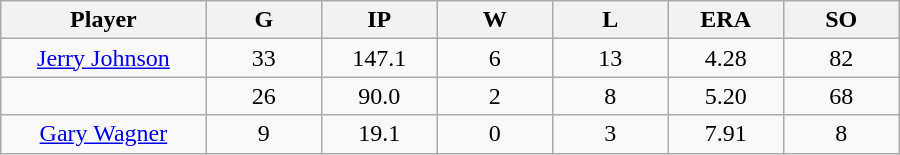<table class="wikitable sortable">
<tr>
<th bgcolor="#DDDDFF" width="16%">Player</th>
<th bgcolor="#DDDDFF" width="9%">G</th>
<th bgcolor="#DDDDFF" width="9%">IP</th>
<th bgcolor="#DDDDFF" width="9%">W</th>
<th bgcolor="#DDDDFF" width="9%">L</th>
<th bgcolor="#DDDDFF" width="9%">ERA</th>
<th bgcolor="#DDDDFF" width="9%">SO</th>
</tr>
<tr align="center">
<td><a href='#'>Jerry Johnson</a></td>
<td>33</td>
<td>147.1</td>
<td>6</td>
<td>13</td>
<td>4.28</td>
<td>82</td>
</tr>
<tr align=center>
<td></td>
<td>26</td>
<td>90.0</td>
<td>2</td>
<td>8</td>
<td>5.20</td>
<td>68</td>
</tr>
<tr align="center">
<td><a href='#'>Gary Wagner</a></td>
<td>9</td>
<td>19.1</td>
<td>0</td>
<td>3</td>
<td>7.91</td>
<td>8</td>
</tr>
</table>
